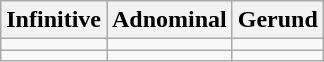<table class="wikitable">
<tr>
<th>Infinitive</th>
<th>Adnominal</th>
<th>Gerund</th>
</tr>
<tr>
<td></td>
<td></td>
<td></td>
</tr>
<tr>
<td></td>
<td></td>
<td></td>
</tr>
</table>
